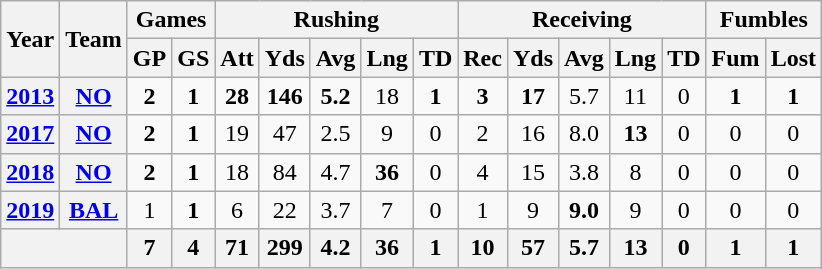<table class=wikitable style="text-align:center;">
<tr>
<th rowspan="2">Year</th>
<th rowspan="2">Team</th>
<th colspan="2">Games</th>
<th colspan="5">Rushing</th>
<th colspan="5">Receiving</th>
<th colspan="2">Fumbles</th>
</tr>
<tr>
<th>GP</th>
<th>GS</th>
<th>Att</th>
<th>Yds</th>
<th>Avg</th>
<th>Lng</th>
<th>TD</th>
<th>Rec</th>
<th>Yds</th>
<th>Avg</th>
<th>Lng</th>
<th>TD</th>
<th>Fum</th>
<th>Lost</th>
</tr>
<tr>
<th><a href='#'>2013</a></th>
<th><a href='#'>NO</a></th>
<td><strong>2</strong></td>
<td><strong>1</strong></td>
<td><strong>28</strong></td>
<td><strong>146</strong></td>
<td><strong>5.2</strong></td>
<td>18</td>
<td><strong>1</strong></td>
<td><strong>3</strong></td>
<td><strong>17</strong></td>
<td>5.7</td>
<td>11</td>
<td>0</td>
<td><strong>1</strong></td>
<td><strong>1</strong></td>
</tr>
<tr>
<th><a href='#'>2017</a></th>
<th><a href='#'>NO</a></th>
<td><strong>2</strong></td>
<td><strong>1</strong></td>
<td>19</td>
<td>47</td>
<td>2.5</td>
<td>9</td>
<td>0</td>
<td>2</td>
<td>16</td>
<td>8.0</td>
<td><strong>13</strong></td>
<td>0</td>
<td>0</td>
<td>0</td>
</tr>
<tr>
<th><a href='#'>2018</a></th>
<th><a href='#'>NO</a></th>
<td><strong>2</strong></td>
<td><strong>1</strong></td>
<td>18</td>
<td>84</td>
<td>4.7</td>
<td><strong>36</strong></td>
<td>0</td>
<td>4</td>
<td>15</td>
<td>3.8</td>
<td>8</td>
<td>0</td>
<td>0</td>
<td>0</td>
</tr>
<tr>
<th><a href='#'>2019</a></th>
<th><a href='#'>BAL</a></th>
<td>1</td>
<td><strong>1</strong></td>
<td>6</td>
<td>22</td>
<td>3.7</td>
<td>7</td>
<td>0</td>
<td>1</td>
<td>9</td>
<td><strong>9.0</strong></td>
<td>9</td>
<td>0</td>
<td>0</td>
<td>0</td>
</tr>
<tr>
<th colspan="2"></th>
<th>7</th>
<th>4</th>
<th>71</th>
<th>299</th>
<th>4.2</th>
<th>36</th>
<th>1</th>
<th>10</th>
<th>57</th>
<th>5.7</th>
<th>13</th>
<th>0</th>
<th>1</th>
<th>1</th>
</tr>
</table>
